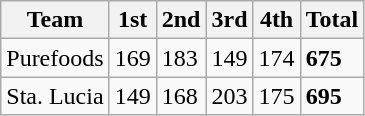<table class="wikitable" align="center">
<tr>
<th>Team</th>
<th>1st</th>
<th>2nd</th>
<th>3rd</th>
<th>4th</th>
<th>Total</th>
</tr>
<tr>
<td>Purefoods</td>
<td>169</td>
<td>183</td>
<td>149</td>
<td>174</td>
<td><strong>675</strong></td>
</tr>
<tr>
<td>Sta. Lucia</td>
<td>149</td>
<td>168</td>
<td>203</td>
<td>175</td>
<td><strong>695</strong></td>
</tr>
</table>
